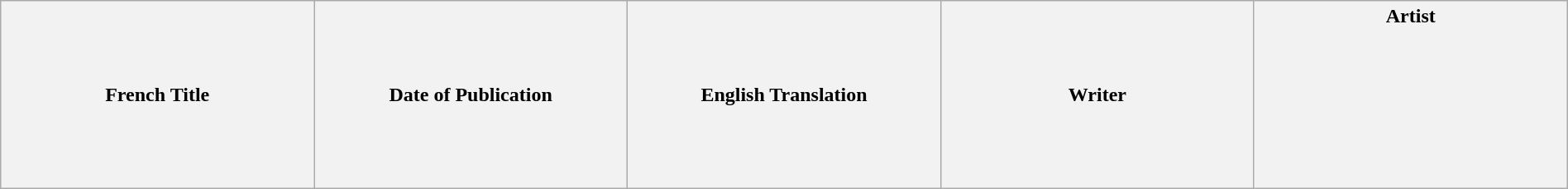<table class="wikitable plainrowheaders" style="width:100%; margin:auto;">
<tr>
<th width="120">French Title</th>
<th width="120">Date of Publication</th>
<th width="120">English Translation</th>
<th width="120">Writer</th>
<th width="120">Artist<br><br><br><br><br><br><br><br></th>
</tr>
</table>
